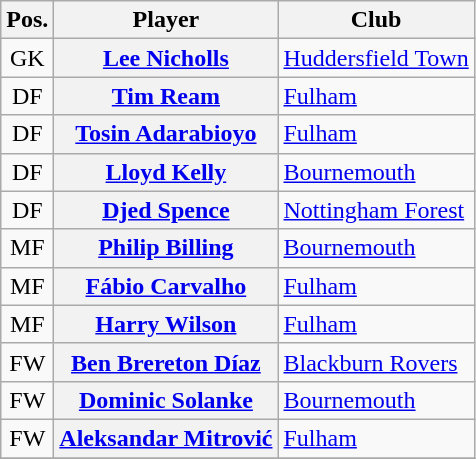<table class="wikitable plainrowheaders" style="text-align: left">
<tr>
<th scope="col">Pos.</th>
<th scope="col">Player</th>
<th scope="col">Club</th>
</tr>
<tr>
<td style="text-align:center">GK</td>
<th scope="row"> <a href='#'>Lee Nicholls</a></th>
<td><a href='#'>Huddersfield Town</a></td>
</tr>
<tr>
<td style="text-align:center">DF</td>
<th scope="row"> <a href='#'>Tim Ream</a></th>
<td><a href='#'>Fulham</a></td>
</tr>
<tr>
<td style="text-align:center">DF</td>
<th scope="row"> <a href='#'>Tosin Adarabioyo</a></th>
<td><a href='#'>Fulham</a></td>
</tr>
<tr>
<td style="text-align:center">DF</td>
<th scope="row"> <a href='#'>Lloyd Kelly</a></th>
<td><a href='#'>Bournemouth</a></td>
</tr>
<tr>
<td style="text-align:center">DF</td>
<th scope="row"> <a href='#'>Djed Spence</a></th>
<td><a href='#'>Nottingham Forest</a></td>
</tr>
<tr>
<td style="text-align:center">MF</td>
<th scope="row"> <a href='#'>Philip Billing</a></th>
<td><a href='#'>Bournemouth</a></td>
</tr>
<tr>
<td style="text-align:center">MF</td>
<th scope="row"> <a href='#'>Fábio Carvalho</a></th>
<td><a href='#'>Fulham</a></td>
</tr>
<tr>
<td style="text-align:center">MF</td>
<th scope="row"> <a href='#'>Harry Wilson</a></th>
<td><a href='#'>Fulham</a></td>
</tr>
<tr>
<td style="text-align:center">FW</td>
<th scope="row"> <a href='#'>Ben Brereton Díaz</a></th>
<td><a href='#'>Blackburn Rovers</a></td>
</tr>
<tr>
<td style="text-align:center">FW</td>
<th scope="row"> <a href='#'>Dominic Solanke</a></th>
<td><a href='#'>Bournemouth</a></td>
</tr>
<tr>
<td style="text-align:center">FW</td>
<th scope="row"> <a href='#'>Aleksandar Mitrović</a></th>
<td><a href='#'>Fulham</a></td>
</tr>
<tr>
</tr>
</table>
